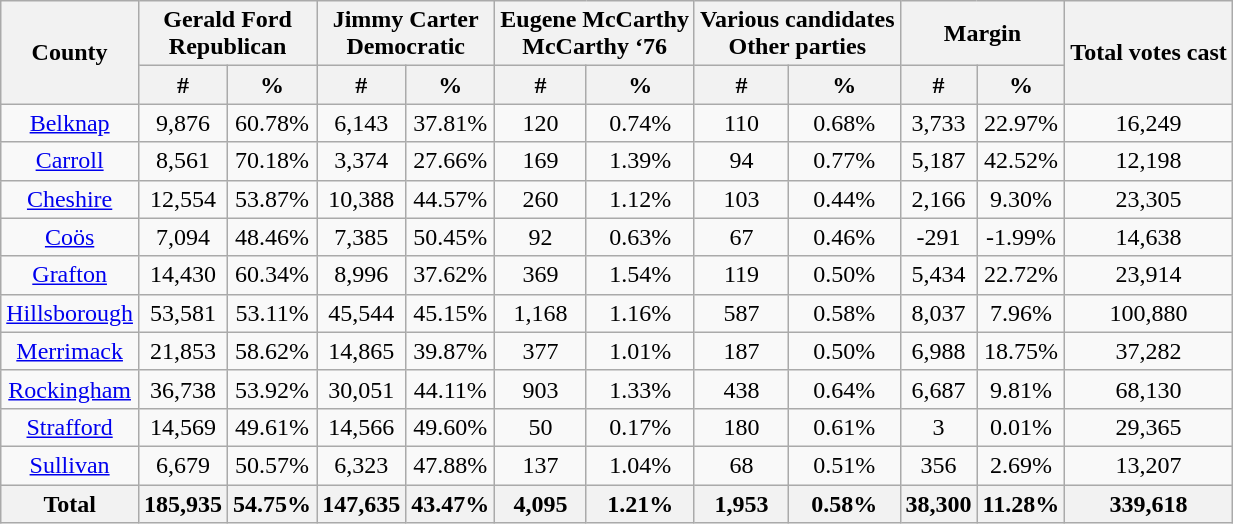<table class="wikitable sortable">
<tr>
<th rowspan="2">County</th>
<th colspan="2">Gerald Ford<br>Republican</th>
<th colspan="2">Jimmy Carter<br>Democratic</th>
<th colspan="2">Eugene McCarthy<br>McCarthy ‘76</th>
<th colspan="2">Various candidates<br>Other parties</th>
<th colspan="2">Margin</th>
<th rowspan="2">Total votes cast</th>
</tr>
<tr>
<th data-sort-type="number">#</th>
<th data-sort-type="number">%</th>
<th data-sort-type="number">#</th>
<th data-sort-type="number">%</th>
<th data-sort-type="number">#</th>
<th data-sort-type="number">%</th>
<th data-sort-type="number">#</th>
<th data-sort-type="number">%</th>
<th data-sort-type="number">#</th>
<th data-sort-type="number">%</th>
</tr>
<tr style="text-align:center;">
<td><a href='#'>Belknap</a></td>
<td>9,876</td>
<td>60.78%</td>
<td>6,143</td>
<td>37.81%</td>
<td>120</td>
<td>0.74%</td>
<td>110</td>
<td>0.68%</td>
<td>3,733</td>
<td>22.97%</td>
<td>16,249</td>
</tr>
<tr style="text-align:center;">
<td><a href='#'>Carroll</a></td>
<td>8,561</td>
<td>70.18%</td>
<td>3,374</td>
<td>27.66%</td>
<td>169</td>
<td>1.39%</td>
<td>94</td>
<td>0.77%</td>
<td>5,187</td>
<td>42.52%</td>
<td>12,198</td>
</tr>
<tr style="text-align:center;">
<td><a href='#'>Cheshire</a></td>
<td>12,554</td>
<td>53.87%</td>
<td>10,388</td>
<td>44.57%</td>
<td>260</td>
<td>1.12%</td>
<td>103</td>
<td>0.44%</td>
<td>2,166</td>
<td>9.30%</td>
<td>23,305</td>
</tr>
<tr style="text-align:center;">
<td><a href='#'>Coös</a></td>
<td>7,094</td>
<td>48.46%</td>
<td>7,385</td>
<td>50.45%</td>
<td>92</td>
<td>0.63%</td>
<td>67</td>
<td>0.46%</td>
<td>-291</td>
<td>-1.99%</td>
<td>14,638</td>
</tr>
<tr style="text-align:center;">
<td><a href='#'>Grafton</a></td>
<td>14,430</td>
<td>60.34%</td>
<td>8,996</td>
<td>37.62%</td>
<td>369</td>
<td>1.54%</td>
<td>119</td>
<td>0.50%</td>
<td>5,434</td>
<td>22.72%</td>
<td>23,914</td>
</tr>
<tr style="text-align:center;">
<td><a href='#'>Hillsborough</a></td>
<td>53,581</td>
<td>53.11%</td>
<td>45,544</td>
<td>45.15%</td>
<td>1,168</td>
<td>1.16%</td>
<td>587</td>
<td>0.58%</td>
<td>8,037</td>
<td>7.96%</td>
<td>100,880</td>
</tr>
<tr style="text-align:center;">
<td><a href='#'>Merrimack</a></td>
<td>21,853</td>
<td>58.62%</td>
<td>14,865</td>
<td>39.87%</td>
<td>377</td>
<td>1.01%</td>
<td>187</td>
<td>0.50%</td>
<td>6,988</td>
<td>18.75%</td>
<td>37,282</td>
</tr>
<tr style="text-align:center;">
<td><a href='#'>Rockingham</a></td>
<td>36,738</td>
<td>53.92%</td>
<td>30,051</td>
<td>44.11%</td>
<td>903</td>
<td>1.33%</td>
<td>438</td>
<td>0.64%</td>
<td>6,687</td>
<td>9.81%</td>
<td>68,130</td>
</tr>
<tr style="text-align:center;">
<td><a href='#'>Strafford</a></td>
<td>14,569</td>
<td>49.61%</td>
<td>14,566</td>
<td>49.60%</td>
<td>50</td>
<td>0.17%</td>
<td>180</td>
<td>0.61%</td>
<td>3</td>
<td>0.01%</td>
<td>29,365</td>
</tr>
<tr style="text-align:center;">
<td><a href='#'>Sullivan</a></td>
<td>6,679</td>
<td>50.57%</td>
<td>6,323</td>
<td>47.88%</td>
<td>137</td>
<td>1.04%</td>
<td>68</td>
<td>0.51%</td>
<td>356</td>
<td>2.69%</td>
<td>13,207</td>
</tr>
<tr style="text-align:center;">
<th>Total</th>
<th>185,935</th>
<th>54.75%</th>
<th>147,635</th>
<th>43.47%</th>
<th>4,095</th>
<th>1.21%</th>
<th>1,953</th>
<th>0.58%</th>
<th>38,300</th>
<th>11.28%</th>
<th>339,618</th>
</tr>
</table>
